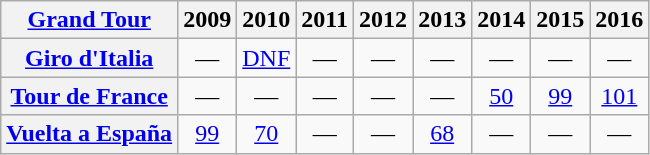<table class="wikitable plainrowheaders">
<tr>
<th scope="col"><a href='#'>Grand Tour</a></th>
<th scope="col">2009</th>
<th scope="col">2010</th>
<th scope="col">2011</th>
<th scope="col">2012</th>
<th scope="col">2013</th>
<th scope="col">2014</th>
<th scope="col">2015</th>
<th scope="col">2016</th>
</tr>
<tr style="text-align:center;">
<th scope="row"> <a href='#'>Giro d'Italia</a></th>
<td>—</td>
<td><a href='#'>DNF</a></td>
<td>—</td>
<td>—</td>
<td>—</td>
<td>—</td>
<td>—</td>
<td>—</td>
</tr>
<tr style="text-align:center;">
<th scope="row"> <a href='#'>Tour de France</a></th>
<td>—</td>
<td>—</td>
<td>—</td>
<td>—</td>
<td>—</td>
<td><a href='#'>50</a></td>
<td><a href='#'>99</a></td>
<td><a href='#'>101</a></td>
</tr>
<tr style="text-align:center;">
<th scope="row"> <a href='#'>Vuelta a España</a></th>
<td><a href='#'>99</a></td>
<td><a href='#'>70</a></td>
<td>—</td>
<td>—</td>
<td><a href='#'>68</a></td>
<td>—</td>
<td>—</td>
<td>—</td>
</tr>
</table>
